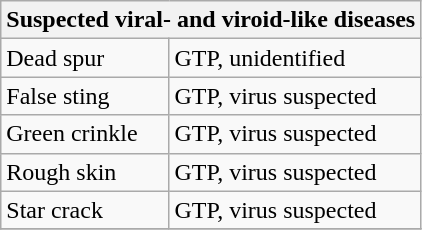<table class="wikitable" style="clear">
<tr>
<th colspan=2><strong>Suspected viral- and viroid-like diseases</strong><br></th>
</tr>
<tr>
<td>Dead spur</td>
<td>GTP, unidentified</td>
</tr>
<tr>
<td>False sting</td>
<td>GTP, virus suspected</td>
</tr>
<tr>
<td>Green crinkle</td>
<td>GTP, virus suspected</td>
</tr>
<tr>
<td>Rough skin</td>
<td>GTP, virus suspected</td>
</tr>
<tr>
<td>Star crack</td>
<td>GTP, virus suspected</td>
</tr>
<tr>
</tr>
</table>
